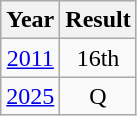<table class="wikitable" style="text-align:center">
<tr>
<th>Year</th>
<th>Result</th>
</tr>
<tr>
<td><a href='#'>2011</a></td>
<td>16th</td>
</tr>
<tr>
<td><a href='#'>2025</a></td>
<td>Q</td>
</tr>
</table>
